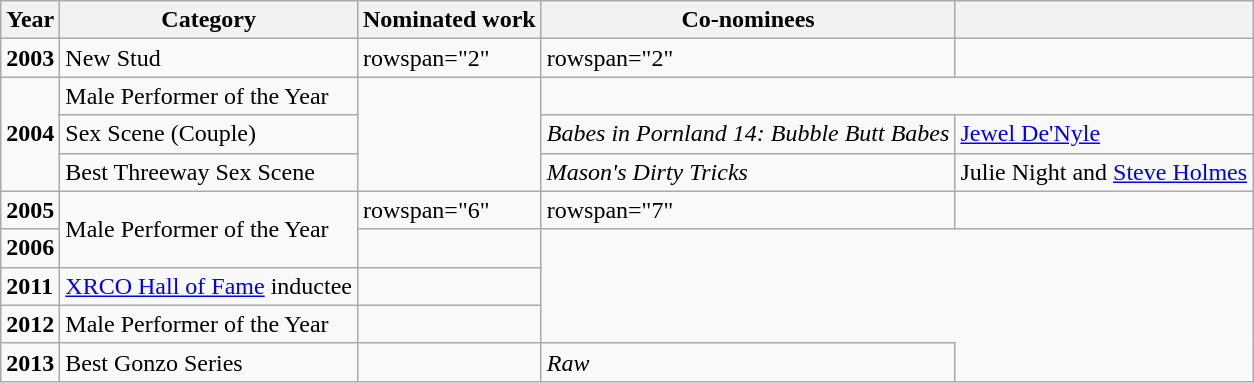<table class="wikitable">
<tr>
<th>Year</th>
<th>Category</th>
<th>Nominated work</th>
<th>Co-nominees</th>
<th></th>
</tr>
<tr>
<td><strong>2003</strong></td>
<td>New Stud</td>
<td>rowspan="2" </td>
<td>rowspan="2" </td>
<td></td>
</tr>
<tr>
<td rowspan="3"><strong>2004</strong></td>
<td>Male Performer of the Year</td>
<td rowspan="3"></td>
</tr>
<tr>
<td>Sex Scene (Couple)</td>
<td><em>Babes in Pornland 14: Bubble Butt Babes</em></td>
<td><a href='#'>Jewel De'Nyle</a></td>
</tr>
<tr>
<td>Best Threeway Sex Scene</td>
<td><em>Mason's Dirty Tricks</em></td>
<td>Julie Night and <a href='#'>Steve Holmes</a></td>
</tr>
<tr>
<td><strong>2005</strong></td>
<td rowspan="3">Male Performer of the Year</td>
<td>rowspan="6" </td>
<td>rowspan="7" </td>
<td></td>
</tr>
<tr>
<td><strong>2006</strong></td>
<td></td>
</tr>
<tr>
<td rowspan="2"><strong>2011</strong></td>
<td rowspan="2"></td>
</tr>
<tr>
<td><a href='#'>XRCO Hall of Fame</a> inductee</td>
</tr>
<tr>
<td><strong>2012</strong></td>
<td rowspan="2">Male Performer of the Year</td>
<td></td>
</tr>
<tr>
<td rowspan="2"><strong>2013</strong></td>
<td rowspan="2"></td>
</tr>
<tr>
<td>Best Gonzo Series</td>
<td><em>Raw</em></td>
</tr>
</table>
